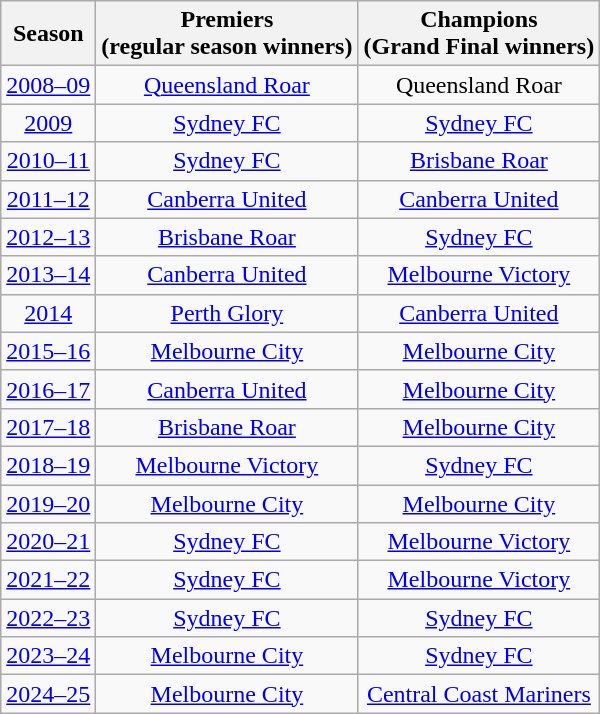<table class="wikitable sortable" style="text-align:center">
<tr>
<th>Season</th>
<th>Premiers<br>(regular season winners)</th>
<th>Champions<br>(Grand Final winners)</th>
</tr>
<tr>
<td><a href='#'>2008–09</a></td>
<td><a href='#'>Queensland Roar</a></td>
<td>Queensland Roar</td>
</tr>
<tr>
<td><a href='#'>2009</a></td>
<td><a href='#'>Sydney FC</a></td>
<td><a href='#'>Sydney FC</a></td>
</tr>
<tr>
<td><a href='#'>2010–11</a></td>
<td><a href='#'>Sydney FC</a></td>
<td><a href='#'>Brisbane Roar</a></td>
</tr>
<tr>
<td><a href='#'>2011–12</a></td>
<td><a href='#'>Canberra United</a></td>
<td><a href='#'>Canberra United</a></td>
</tr>
<tr>
<td><a href='#'>2012–13</a></td>
<td><a href='#'>Brisbane Roar</a></td>
<td><a href='#'>Sydney FC</a></td>
</tr>
<tr>
<td><a href='#'>2013–14</a></td>
<td><a href='#'>Canberra United</a></td>
<td><a href='#'>Melbourne Victory</a></td>
</tr>
<tr>
<td><a href='#'>2014</a></td>
<td><a href='#'>Perth Glory</a></td>
<td><a href='#'>Canberra United</a></td>
</tr>
<tr>
<td><a href='#'>2015–16</a></td>
<td><a href='#'>Melbourne City</a></td>
<td><a href='#'>Melbourne City</a></td>
</tr>
<tr>
<td><a href='#'>2016–17</a></td>
<td><a href='#'>Canberra United</a></td>
<td><a href='#'>Melbourne City</a></td>
</tr>
<tr>
<td><a href='#'>2017–18</a></td>
<td><a href='#'>Brisbane Roar</a></td>
<td><a href='#'>Melbourne City</a></td>
</tr>
<tr>
<td><a href='#'>2018–19</a></td>
<td><a href='#'>Melbourne Victory</a></td>
<td><a href='#'>Sydney FC</a></td>
</tr>
<tr>
<td><a href='#'>2019–20</a></td>
<td><a href='#'>Melbourne City</a></td>
<td><a href='#'>Melbourne City</a></td>
</tr>
<tr>
<td><a href='#'>2020–21</a></td>
<td><a href='#'>Sydney FC</a></td>
<td><a href='#'>Melbourne Victory</a></td>
</tr>
<tr>
<td><a href='#'>2021–22</a></td>
<td><a href='#'>Sydney FC</a></td>
<td><a href='#'>Melbourne Victory</a></td>
</tr>
<tr>
<td><a href='#'>2022–23</a></td>
<td><a href='#'>Sydney FC</a></td>
<td><a href='#'>Sydney FC</a></td>
</tr>
<tr>
<td><a href='#'>2023–24</a></td>
<td><a href='#'>Melbourne City</a></td>
<td><a href='#'>Sydney FC</a></td>
</tr>
<tr>
<td><a href='#'>2024–25</a></td>
<td><a href='#'>Melbourne City</a></td>
<td><a href='#'>Central Coast Mariners</a></td>
</tr>
</table>
